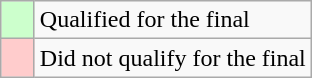<table class="wikitable">
<tr>
<td width=15px bgcolor="#cfc"></td>
<td>Qualified for the final</td>
</tr>
<tr>
<td width=15px bgcolor="#fcc"></td>
<td>Did not qualify for the final</td>
</tr>
</table>
